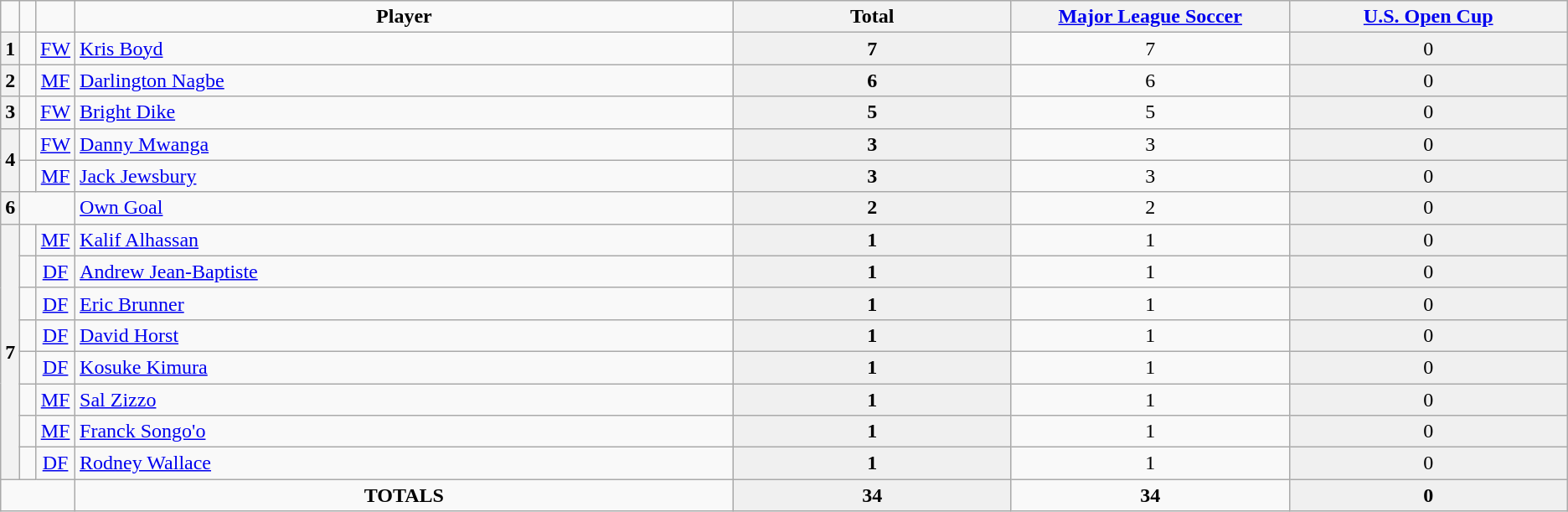<table class="wikitable" style="text-align:center;">
<tr>
<td style="width:1%;"><strong></strong></td>
<td style="width:1%;"><strong></strong></td>
<td style="width:1%;"><strong></strong></td>
<td style="width:42%;"><strong>Player</strong></td>
<th width=80>Total</th>
<th width=80><a href='#'>Major League Soccer</a></th>
<th width=80><a href='#'>U.S. Open Cup</a></th>
</tr>
<tr>
<th>1</th>
<td></td>
<td><a href='#'>FW</a></td>
<td style="text-align: left;"><a href='#'>Kris Boyd</a></td>
<td style="background: #F0F0F0;"><strong>7</strong></td>
<td>7</td>
<td style="background: #F0F0F0;">0</td>
</tr>
<tr>
<th>2</th>
<td></td>
<td><a href='#'>MF</a></td>
<td style="text-align: left;"><a href='#'>Darlington Nagbe</a></td>
<td style="background: #F0F0F0;"><strong>6</strong></td>
<td>6</td>
<td style="background: #F0F0F0;">0</td>
</tr>
<tr>
<th>3</th>
<td></td>
<td><a href='#'>FW</a></td>
<td style="text-align: left;"><a href='#'>Bright Dike</a></td>
<td style="background: #F0F0F0;"><strong>5</strong></td>
<td>5</td>
<td style="background: #F0F0F0;">0</td>
</tr>
<tr>
<th rowspan="2">4</th>
<td></td>
<td><a href='#'>FW</a></td>
<td style="text-align: left;"><a href='#'>Danny Mwanga</a></td>
<td style="background: #F0F0F0;"><strong>3</strong></td>
<td>3</td>
<td style="background: #F0F0F0;">0</td>
</tr>
<tr>
<td></td>
<td><a href='#'>MF</a></td>
<td style="text-align: left;"><a href='#'>Jack Jewsbury</a></td>
<td style="background: #F0F0F0;"><strong>3</strong></td>
<td>3</td>
<td style="background: #F0F0F0;">0</td>
</tr>
<tr>
<th rowspan="1">6</th>
<td colspan="2"></td>
<td style="text-align: left;"><a href='#'>Own Goal</a></td>
<td style="background: #F0F0F0;"><strong>2</strong></td>
<td>2</td>
<td style="background: #F0F0F0;">0</td>
</tr>
<tr>
<th rowspan="8">7</th>
<td></td>
<td><a href='#'>MF</a></td>
<td style="text-align: left;"><a href='#'>Kalif Alhassan</a></td>
<td style="background: #F0F0F0;"><strong>1</strong></td>
<td>1</td>
<td style="background: #F0F0F0;">0</td>
</tr>
<tr>
<td></td>
<td><a href='#'>DF</a></td>
<td style="text-align: left;"><a href='#'>Andrew Jean-Baptiste</a></td>
<td style="background: #F0F0F0;"><strong>1</strong></td>
<td>1</td>
<td style="background: #F0F0F0;">0</td>
</tr>
<tr>
<td></td>
<td><a href='#'>DF</a></td>
<td style="text-align: left;"><a href='#'>Eric Brunner</a></td>
<td style="background: #F0F0F0;"><strong>1</strong></td>
<td>1</td>
<td style="background: #F0F0F0;">0</td>
</tr>
<tr>
<td></td>
<td><a href='#'>DF</a></td>
<td style="text-align: left;"><a href='#'>David Horst</a></td>
<td style="background: #F0F0F0;"><strong>1</strong></td>
<td>1</td>
<td style="background: #F0F0F0;">0</td>
</tr>
<tr>
<td></td>
<td><a href='#'>DF</a></td>
<td style="text-align: left;"><a href='#'>Kosuke Kimura</a></td>
<td style="background: #F0F0F0;"><strong>1</strong></td>
<td>1</td>
<td style="background: #F0F0F0;">0</td>
</tr>
<tr>
<td></td>
<td><a href='#'>MF</a></td>
<td style="text-align: left;"><a href='#'>Sal Zizzo</a></td>
<td style="background: #F0F0F0;"><strong>1</strong></td>
<td>1</td>
<td style="background: #F0F0F0;">0</td>
</tr>
<tr>
<td></td>
<td><a href='#'>MF</a></td>
<td style="text-align: left;"><a href='#'>Franck Songo'o</a></td>
<td style="background: #F0F0F0;"><strong>1</strong></td>
<td>1</td>
<td style="background: #F0F0F0;">0</td>
</tr>
<tr>
<td></td>
<td><a href='#'>DF</a></td>
<td style="text-align: left;"><a href='#'>Rodney Wallace</a></td>
<td style="background: #F0F0F0;"><strong>1</strong></td>
<td>1</td>
<td style="background: #F0F0F0;">0</td>
</tr>
<tr>
<td colspan="3"></td>
<td><strong>TOTALS</strong></td>
<td style="background: #F0F0F0;"><strong>34</strong></td>
<td><strong>34</strong></td>
<td style="background: #F0F0F0;"><strong>0</strong></td>
</tr>
</table>
